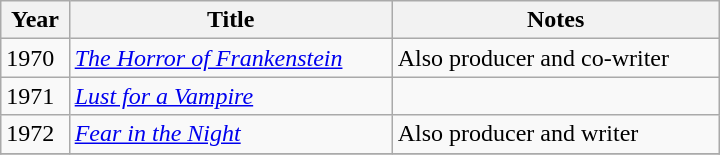<table class="wikitable sortable" style="min-width:30em">
<tr>
<th>Year</th>
<th>Title</th>
<th>Notes</th>
</tr>
<tr>
<td>1970</td>
<td><em><a href='#'>The Horror of Frankenstein</a></em></td>
<td>Also producer and co-writer</td>
</tr>
<tr>
<td>1971</td>
<td><em><a href='#'>Lust for a Vampire</a></em></td>
<td></td>
</tr>
<tr>
<td>1972</td>
<td><em><a href='#'>Fear in the Night</a></em></td>
<td>Also producer and writer</td>
</tr>
<tr>
</tr>
</table>
